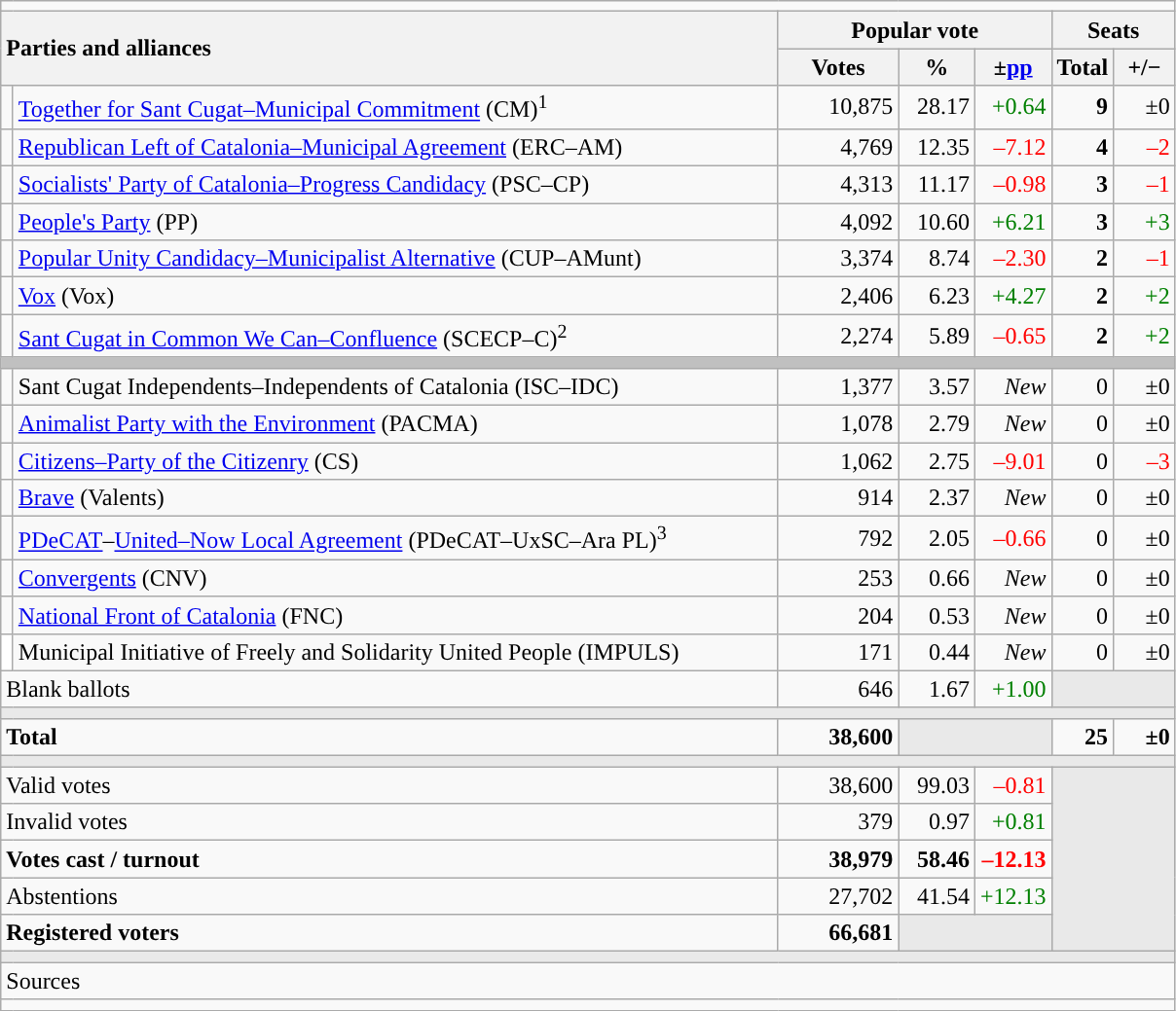<table class="wikitable" style="text-align:right;">
<tr>
<td colspan="7"></td>
</tr>
<tr>
<th style="text-align:left;" rowspan="2" colspan="2" width="525">Parties and alliances</th>
<th colspan="3">Popular vote</th>
<th colspan="2">Seats</th>
</tr>
<tr>
<th width="75">Votes</th>
<th width="45">%</th>
<th width="45">±<a href='#'>pp</a></th>
<th width="35">Total</th>
<th width="35">+/−</th>
</tr>
<tr>
<td width="1" style="color:inherit;background:"></td>
<td align="left"><a href='#'>Together for Sant Cugat–Municipal Commitment</a> (CM)<sup>1</sup></td>
<td>10,875</td>
<td>28.17</td>
<td style="color:green;">+0.64</td>
<td><strong>9</strong></td>
<td>±0</td>
</tr>
<tr>
<td style="color:inherit;background:"></td>
<td align="left"><a href='#'>Republican Left of Catalonia–Municipal Agreement</a> (ERC–AM)</td>
<td>4,769</td>
<td>12.35</td>
<td style="color:red;">–7.12</td>
<td><strong>4</strong></td>
<td style="color:red;">–2</td>
</tr>
<tr>
<td style="color:inherit;background:"></td>
<td align="left"><a href='#'>Socialists' Party of Catalonia–Progress Candidacy</a> (PSC–CP)</td>
<td>4,313</td>
<td>11.17</td>
<td style="color:red;">–0.98</td>
<td><strong>3</strong></td>
<td style="color:red;">–1</td>
</tr>
<tr>
<td style="color:inherit;background:"></td>
<td align="left"><a href='#'>People's Party</a> (PP)</td>
<td>4,092</td>
<td>10.60</td>
<td style="color:green;">+6.21</td>
<td><strong>3</strong></td>
<td style="color:green;">+3</td>
</tr>
<tr>
<td style="color:inherit;background:"></td>
<td align="left"><a href='#'>Popular Unity Candidacy–Municipalist Alternative</a> (CUP–AMunt)</td>
<td>3,374</td>
<td>8.74</td>
<td style="color:red;">–2.30</td>
<td><strong>2</strong></td>
<td style="color:red;">–1</td>
</tr>
<tr>
<td style="color:inherit;background:"></td>
<td align="left"><a href='#'>Vox</a> (Vox)</td>
<td>2,406</td>
<td>6.23</td>
<td style="color:green;">+4.27</td>
<td><strong>2</strong></td>
<td style="color:green;">+2</td>
</tr>
<tr>
<td style="color:inherit;background:"></td>
<td align="left"><a href='#'>Sant Cugat in Common We Can–Confluence</a> (SCECP–C)<sup>2</sup></td>
<td>2,274</td>
<td>5.89</td>
<td style="color:red;">–0.65</td>
<td><strong>2</strong></td>
<td style="color:green;">+2</td>
</tr>
<tr>
<td colspan="7" bgcolor="#C0C0C0"></td>
</tr>
<tr>
<td style="color:inherit;background:"></td>
<td align="left">Sant Cugat Independents–Independents of Catalonia (ISC–IDC)</td>
<td>1,377</td>
<td>3.57</td>
<td><em>New</em></td>
<td>0</td>
<td>±0</td>
</tr>
<tr>
<td style="color:inherit;background:"></td>
<td align="left"><a href='#'>Animalist Party with the Environment</a> (PACMA)</td>
<td>1,078</td>
<td>2.79</td>
<td><em>New</em></td>
<td>0</td>
<td>±0</td>
</tr>
<tr>
<td style="color:inherit;background:"></td>
<td align="left"><a href='#'>Citizens–Party of the Citizenry</a> (CS)</td>
<td>1,062</td>
<td>2.75</td>
<td style="color:red;">–9.01</td>
<td>0</td>
<td style="color:red;">–3</td>
</tr>
<tr>
<td style="color:inherit;background:"></td>
<td align="left"><a href='#'>Brave</a> (Valents)</td>
<td>914</td>
<td>2.37</td>
<td><em>New</em></td>
<td>0</td>
<td>±0</td>
</tr>
<tr>
<td style="color:inherit;background:"></td>
<td align="left"><a href='#'>PDeCAT</a>–<a href='#'>United–Now Local Agreement</a> (PDeCAT–UxSC–Ara PL)<sup>3</sup></td>
<td>792</td>
<td>2.05</td>
<td style="color:red;">–0.66</td>
<td>0</td>
<td>±0</td>
</tr>
<tr>
<td style="color:inherit;background:"></td>
<td align="left"><a href='#'>Convergents</a> (CNV)</td>
<td>253</td>
<td>0.66</td>
<td><em>New</em></td>
<td>0</td>
<td>±0</td>
</tr>
<tr>
<td style="color:inherit;background:"></td>
<td align="left"><a href='#'>National Front of Catalonia</a> (FNC)</td>
<td>204</td>
<td>0.53</td>
<td><em>New</em></td>
<td>0</td>
<td>±0</td>
</tr>
<tr>
<td bgcolor="white"></td>
<td align="left">Municipal Initiative of Freely and Solidarity United People (IMPULS)</td>
<td>171</td>
<td>0.44</td>
<td><em>New</em></td>
<td>0</td>
<td>±0</td>
</tr>
<tr>
<td align="left" colspan="2">Blank ballots</td>
<td>646</td>
<td>1.67</td>
<td style="color:green;">+1.00</td>
<td bgcolor="#E9E9E9" colspan="2"></td>
</tr>
<tr>
<td colspan="7" bgcolor="#E9E9E9"></td>
</tr>
<tr style="font-weight:bold;">
<td align="left" colspan="2">Total</td>
<td>38,600</td>
<td bgcolor="#E9E9E9" colspan="2"></td>
<td>25</td>
<td>±0</td>
</tr>
<tr>
<td colspan="7" bgcolor="#E9E9E9"></td>
</tr>
<tr>
<td align="left" colspan="2">Valid votes</td>
<td>38,600</td>
<td>99.03</td>
<td style="color:red;">–0.81</td>
<td bgcolor="#E9E9E9" colspan="2" rowspan="5"></td>
</tr>
<tr>
<td align="left" colspan="2">Invalid votes</td>
<td>379</td>
<td>0.97</td>
<td style="color:green;">+0.81</td>
</tr>
<tr style="font-weight:bold;">
<td align="left" colspan="2">Votes cast / turnout</td>
<td>38,979</td>
<td>58.46</td>
<td style="color:red;">–12.13</td>
</tr>
<tr>
<td align="left" colspan="2">Abstentions</td>
<td>27,702</td>
<td>41.54</td>
<td style="color:green;">+12.13</td>
</tr>
<tr style="font-weight:bold;">
<td align="left" colspan="2">Registered voters</td>
<td>66,681</td>
<td bgcolor="#E9E9E9" colspan="2"></td>
</tr>
<tr>
<td colspan="7" bgcolor="#E9E9E9"></td>
</tr>
<tr>
<td align="left" colspan="7">Sources</td>
</tr>
<tr>
<td colspan="7" style="text-align:left; max-width:790px;"></td>
</tr>
</table>
